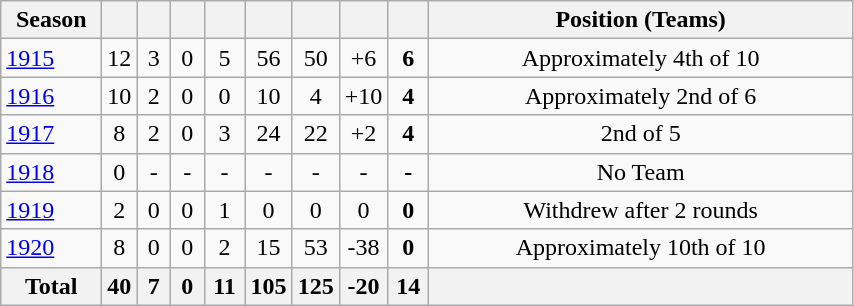<table class="wikitable" style="text-align:center;">
<tr>
<th width=60>Season</th>
<th width="15"></th>
<th width="15"></th>
<th width="15"></th>
<th width="20"></th>
<th width="20"></th>
<th width="20"></th>
<th width="20"></th>
<th width="20"></th>
<th width=275>Position (Teams)</th>
</tr>
<tr>
<td style="text-align:left;"><a href='#'>1915</a></td>
<td>12</td>
<td>3</td>
<td>0</td>
<td>5</td>
<td>56</td>
<td>50</td>
<td>+6</td>
<td><strong>6</strong></td>
<td>Approximately 4th of 10</td>
</tr>
<tr>
<td style="text-align:left;"><a href='#'>1916</a></td>
<td>10</td>
<td>2</td>
<td>0</td>
<td>0</td>
<td>10</td>
<td>4</td>
<td>+10</td>
<td><strong>4</strong></td>
<td>Approximately 2nd of 6</td>
</tr>
<tr>
<td style="text-align:left;"><a href='#'>1917</a></td>
<td>8</td>
<td>2</td>
<td>0</td>
<td>3</td>
<td>24</td>
<td>22</td>
<td>+2</td>
<td><strong>4</strong></td>
<td>2nd of 5</td>
</tr>
<tr>
<td style="text-align:left;"><a href='#'>1918</a></td>
<td>0</td>
<td>-</td>
<td>-</td>
<td>-</td>
<td>-</td>
<td>-</td>
<td>-</td>
<td><strong>-</strong></td>
<td>No Team</td>
</tr>
<tr>
<td style="text-align:left;"><a href='#'>1919</a></td>
<td>2</td>
<td>0</td>
<td>0</td>
<td>1</td>
<td>0</td>
<td>0</td>
<td>0</td>
<td><strong>0</strong></td>
<td>Withdrew after 2 rounds</td>
</tr>
<tr>
<td style="text-align:left;"><a href='#'>1920</a></td>
<td>8</td>
<td>0</td>
<td>0</td>
<td>2</td>
<td>15</td>
<td>53</td>
<td>-38</td>
<td><strong>0</strong></td>
<td>Approximately 10th of 10</td>
</tr>
<tr style="background: #ccffcc;">
<th style="text-align:centre;" 19colspan=2>Total</th>
<th>40</th>
<th>7</th>
<th>0</th>
<th>11</th>
<th>105</th>
<th>125</th>
<th>-20</th>
<th>14</th>
<th></th>
</tr>
</table>
